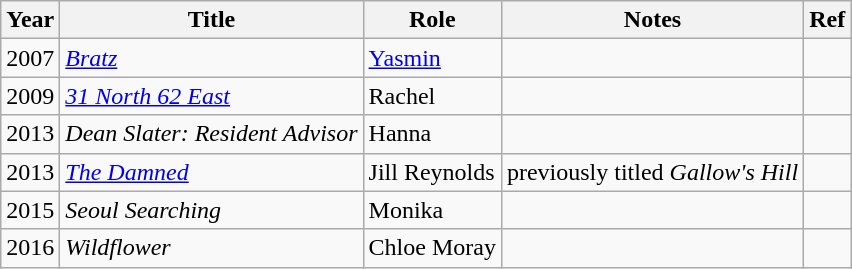<table class="wikitable sortable">
<tr>
<th>Year</th>
<th>Title</th>
<th>Role</th>
<th class="unsortable">Notes</th>
<th class="unsortable">Ref</th>
</tr>
<tr>
<td>2007</td>
<td><em><a href='#'>Bratz</a></em></td>
<td><a href='#'>Yasmin</a></td>
<td></td>
<td></td>
</tr>
<tr>
<td>2009</td>
<td><em><a href='#'>31 North 62 East</a></em></td>
<td>Rachel</td>
<td></td>
<td></td>
</tr>
<tr>
<td>2013</td>
<td><em>Dean Slater: Resident Advisor</em></td>
<td>Hanna</td>
<td></td>
<td></td>
</tr>
<tr>
<td>2013</td>
<td><em><a href='#'>The Damned</a></em></td>
<td>Jill Reynolds</td>
<td>previously titled <em>Gallow's Hill</em></td>
<td></td>
</tr>
<tr>
<td>2015</td>
<td><em>Seoul Searching</em></td>
<td>Monika</td>
<td></td>
<td></td>
</tr>
<tr>
<td>2016</td>
<td><em>Wildflower</em></td>
<td>Chloe Moray</td>
<td></td>
<td></td>
</tr>
</table>
